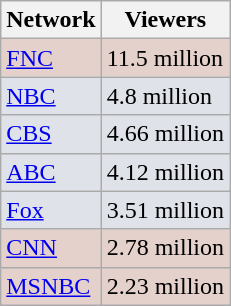<table class="wikitable">
<tr>
<th>Network</th>
<th>Viewers</th>
</tr>
<tr style="background:#e5d1cb;">
<td><a href='#'>FNC</a></td>
<td>11.5 million</td>
</tr>
<tr style="background:#dfe2e9;">
<td><a href='#'>NBC</a></td>
<td>4.8 million</td>
</tr>
<tr style="background:#dfe2e9;">
<td><a href='#'>CBS</a></td>
<td>4.66 million</td>
</tr>
<tr style="background:#dfe2e9;">
<td><a href='#'>ABC</a></td>
<td>4.12 million</td>
</tr>
<tr style="background:#dfe2e9;">
<td><a href='#'>Fox</a></td>
<td>3.51 million</td>
</tr>
<tr style="background:#e5d1cb;">
<td><a href='#'>CNN</a></td>
<td>2.78 million</td>
</tr>
<tr style="background:#e5d1cb;">
<td><a href='#'>MSNBC</a></td>
<td>2.23 million</td>
</tr>
</table>
